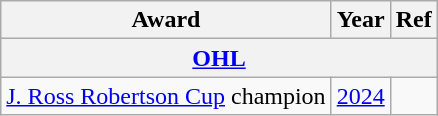<table class="wikitable">
<tr>
<th>Award</th>
<th>Year</th>
<th>Ref</th>
</tr>
<tr>
<th colspan="3"><a href='#'>OHL</a></th>
</tr>
<tr>
<td><a href='#'>J. Ross Robertson Cup</a> champion</td>
<td><a href='#'>2024</a></td>
<td></td>
</tr>
</table>
